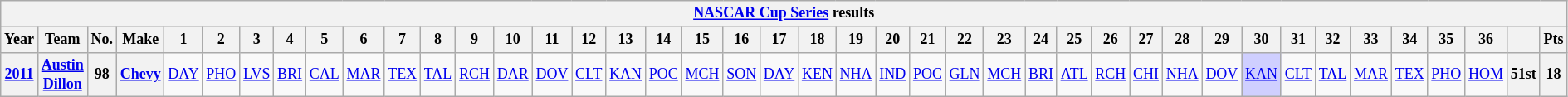<table class="wikitable mw-collapsible mw-collapsed" style="text-align:center; font-size:75%">
<tr>
<th colspan=45><a href='#'>NASCAR Cup Series</a> results</th>
</tr>
<tr>
<th>Year</th>
<th>Team</th>
<th>No.</th>
<th>Make</th>
<th>1</th>
<th>2</th>
<th>3</th>
<th>4</th>
<th>5</th>
<th>6</th>
<th>7</th>
<th>8</th>
<th>9</th>
<th>10</th>
<th>11</th>
<th>12</th>
<th>13</th>
<th>14</th>
<th>15</th>
<th>16</th>
<th>17</th>
<th>18</th>
<th>19</th>
<th>20</th>
<th>21</th>
<th>22</th>
<th>23</th>
<th>24</th>
<th>25</th>
<th>26</th>
<th>27</th>
<th>28</th>
<th>29</th>
<th>30</th>
<th>31</th>
<th>32</th>
<th>33</th>
<th>34</th>
<th>35</th>
<th>36</th>
<th></th>
<th>Pts</th>
</tr>
<tr>
<th><a href='#'>2011</a></th>
<th><a href='#'>Austin Dillon</a></th>
<th>98</th>
<th><a href='#'>Chevy</a></th>
<td><a href='#'>DAY</a></td>
<td><a href='#'>PHO</a></td>
<td><a href='#'>LVS</a></td>
<td><a href='#'>BRI</a></td>
<td><a href='#'>CAL</a></td>
<td><a href='#'>MAR</a></td>
<td><a href='#'>TEX</a></td>
<td><a href='#'>TAL</a></td>
<td><a href='#'>RCH</a></td>
<td><a href='#'>DAR</a></td>
<td><a href='#'>DOV</a></td>
<td><a href='#'>CLT</a></td>
<td><a href='#'>KAN</a></td>
<td><a href='#'>POC</a></td>
<td><a href='#'>MCH</a></td>
<td><a href='#'>SON</a></td>
<td><a href='#'>DAY</a></td>
<td><a href='#'>KEN</a></td>
<td><a href='#'>NHA</a></td>
<td><a href='#'>IND</a></td>
<td><a href='#'>POC</a></td>
<td><a href='#'>GLN</a></td>
<td><a href='#'>MCH</a></td>
<td><a href='#'>BRI</a></td>
<td><a href='#'>ATL</a></td>
<td><a href='#'>RCH</a></td>
<td><a href='#'>CHI</a></td>
<td><a href='#'>NHA</a></td>
<td><a href='#'>DOV</a></td>
<td style="background:#CFCFFF;"><a href='#'>KAN</a><br></td>
<td><a href='#'>CLT</a></td>
<td><a href='#'>TAL</a></td>
<td><a href='#'>MAR</a></td>
<td><a href='#'>TEX</a></td>
<td><a href='#'>PHO</a></td>
<td><a href='#'>HOM</a></td>
<th>51st</th>
<th>18</th>
</tr>
</table>
